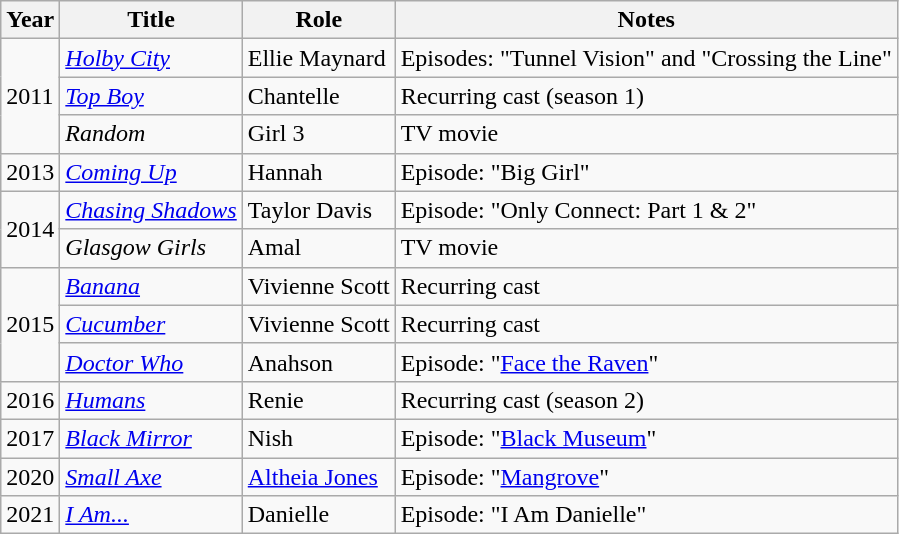<table class="wikitable sortable">
<tr>
<th>Year</th>
<th>Title</th>
<th>Role</th>
<th class=unsortable>Notes</th>
</tr>
<tr>
<td rowspan="3">2011</td>
<td><em><a href='#'>Holby City</a></em></td>
<td>Ellie Maynard</td>
<td>Episodes: "Tunnel Vision" and "Crossing the Line"</td>
</tr>
<tr>
<td><em><a href='#'>Top Boy</a></em></td>
<td>Chantelle</td>
<td>Recurring cast (season 1)</td>
</tr>
<tr>
<td><em>Random</em></td>
<td>Girl 3</td>
<td>TV movie</td>
</tr>
<tr>
<td>2013</td>
<td><em><a href='#'>Coming Up</a></em></td>
<td>Hannah</td>
<td>Episode: "Big Girl"</td>
</tr>
<tr>
<td rowspan="2">2014</td>
<td><em><a href='#'>Chasing Shadows</a></em></td>
<td>Taylor Davis</td>
<td>Episode: "Only Connect: Part 1 & 2"</td>
</tr>
<tr>
<td><em>Glasgow Girls</em></td>
<td>Amal</td>
<td>TV movie</td>
</tr>
<tr>
<td rowspan="3">2015</td>
<td><em><a href='#'>Banana</a></em></td>
<td>Vivienne Scott</td>
<td>Recurring cast</td>
</tr>
<tr>
<td><em><a href='#'>Cucumber</a></em></td>
<td>Vivienne Scott</td>
<td>Recurring cast</td>
</tr>
<tr>
<td><em><a href='#'>Doctor Who</a></em></td>
<td>Anahson</td>
<td>Episode: "<a href='#'>Face the Raven</a>"</td>
</tr>
<tr>
<td>2016</td>
<td><em><a href='#'>Humans</a></em></td>
<td>Renie</td>
<td>Recurring cast (season 2)</td>
</tr>
<tr>
<td>2017</td>
<td><em><a href='#'>Black Mirror</a></em></td>
<td>Nish</td>
<td>Episode: "<a href='#'>Black Museum</a>"</td>
</tr>
<tr>
<td>2020</td>
<td><em><a href='#'>Small Axe</a></em></td>
<td><a href='#'>Altheia Jones</a></td>
<td>Episode: "<a href='#'>Mangrove</a>"</td>
</tr>
<tr>
<td>2021</td>
<td><em><a href='#'>I Am...</a></em></td>
<td>Danielle</td>
<td>Episode: "I Am Danielle"</td>
</tr>
</table>
